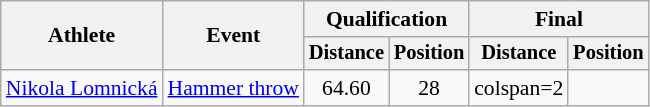<table class=wikitable style="font-size:90%">
<tr>
<th rowspan="2">Athlete</th>
<th rowspan="2">Event</th>
<th colspan="2">Qualification</th>
<th colspan="2">Final</th>
</tr>
<tr style="font-size:95%">
<th>Distance</th>
<th>Position</th>
<th>Distance</th>
<th>Position</th>
</tr>
<tr style=text-align:center>
<td style=text-align:left><a href='#'>Nikola Lomnická</a></td>
<td style=text-align:left><a href='#'>Hammer throw</a></td>
<td>64.60</td>
<td>28</td>
<td>colspan=2 </td>
</tr>
</table>
